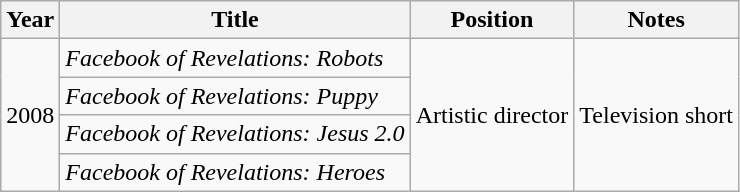<table class="wikitable sortable">
<tr>
<th>Year</th>
<th>Title</th>
<th>Position</th>
<th class="unsortable">Notes</th>
</tr>
<tr>
<td rowspan="4">2008</td>
<td><em>Facebook of Revelations: Robots</em></td>
<td rowspan="4">Artistic director</td>
<td rowspan="4">Television short</td>
</tr>
<tr>
<td><em>Facebook of Revelations: Puppy</em></td>
</tr>
<tr>
<td><em>Facebook of Revelations: Jesus 2.0</em></td>
</tr>
<tr>
<td><em>Facebook of Revelations: Heroes</em></td>
</tr>
</table>
